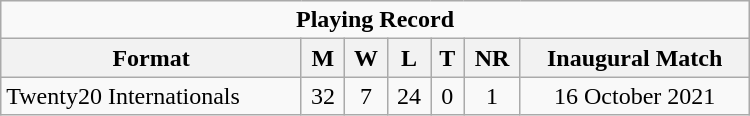<table class="wikitable" style="text-align: center; width: 500px;">
<tr>
<td colspan=7 align="center"><strong>Playing Record</strong></td>
</tr>
<tr>
<th>Format</th>
<th>M</th>
<th>W</th>
<th>L</th>
<th>T</th>
<th>NR</th>
<th>Inaugural Match</th>
</tr>
<tr>
<td align="left">Twenty20 Internationals</td>
<td>32</td>
<td>7</td>
<td>24</td>
<td>0</td>
<td>1</td>
<td>16 October 2021</td>
</tr>
</table>
